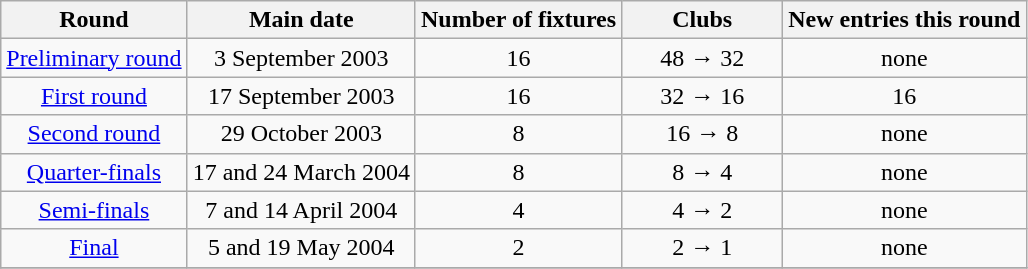<table class="wikitable" style="text-align:center">
<tr>
<th>Round</th>
<th>Main date</th>
<th>Number of fixtures</th>
<th width=100>Clubs</th>
<th>New entries this round</th>
</tr>
<tr>
<td><a href='#'>Preliminary round</a></td>
<td>3 September 2003</td>
<td>16</td>
<td>48 → 32</td>
<td>none</td>
</tr>
<tr>
<td><a href='#'>First round</a></td>
<td>17 September 2003</td>
<td>16</td>
<td>32 → 16</td>
<td>16</td>
</tr>
<tr>
<td><a href='#'>Second round</a></td>
<td>29 October 2003</td>
<td>8</td>
<td>16 → 8</td>
<td>none</td>
</tr>
<tr>
<td><a href='#'>Quarter-finals</a></td>
<td>17 and 24 March 2004</td>
<td>8</td>
<td>8 → 4</td>
<td>none</td>
</tr>
<tr>
<td><a href='#'>Semi-finals</a></td>
<td>7 and 14 April 2004</td>
<td>4</td>
<td>4 → 2</td>
<td>none</td>
</tr>
<tr>
<td><a href='#'>Final</a></td>
<td>5 and 19 May 2004</td>
<td>2</td>
<td>2 → 1</td>
<td>none</td>
</tr>
<tr>
</tr>
</table>
